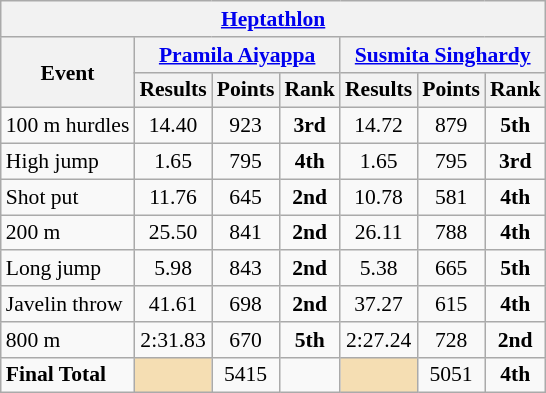<table class=wikitable style="font-size:90%">
<tr>
<th colspan=8><a href='#'>Heptathlon</a></th>
</tr>
<tr>
<th rowspan=2>Event</th>
<th colspan=3><a href='#'>Pramila Aiyappa</a></th>
<th colspan=3><a href='#'>Susmita Singhardy</a></th>
</tr>
<tr>
<th>Results</th>
<th>Points</th>
<th>Rank</th>
<th>Results</th>
<th>Points</th>
<th>Rank</th>
</tr>
<tr>
<td>100 m hurdles</td>
<td align=center>14.40</td>
<td align=center>923</td>
<td align=center><strong>3rd</strong></td>
<td align=center>14.72</td>
<td align=center>879</td>
<td align=center><strong>5th</strong></td>
</tr>
<tr>
<td>High jump</td>
<td align=center>1.65</td>
<td align=center>795</td>
<td align=center><strong>4th</strong></td>
<td align=center>1.65</td>
<td align=center>795</td>
<td align=center><strong>3rd</strong></td>
</tr>
<tr>
<td>Shot put</td>
<td align=center>11.76</td>
<td align=center>645</td>
<td align=center><strong>2nd</strong></td>
<td align=center>10.78</td>
<td align=center>581</td>
<td align=center><strong>4th</strong></td>
</tr>
<tr>
<td>200 m</td>
<td align=center>25.50</td>
<td align=center>841</td>
<td align=center><strong>2nd</strong></td>
<td align=center>26.11</td>
<td align=center>788</td>
<td align=center><strong>4th</strong></td>
</tr>
<tr>
<td>Long jump</td>
<td align=center>5.98</td>
<td align=center>843</td>
<td align=center><strong>2nd</strong></td>
<td align=center>5.38</td>
<td align=center>665</td>
<td align=center><strong>5th</strong></td>
</tr>
<tr>
<td>Javelin throw</td>
<td align=center>41.61</td>
<td align=center>698</td>
<td align=center><strong>2nd</strong></td>
<td align=center>37.27</td>
<td align=center>615</td>
<td align=center><strong>4th</strong></td>
</tr>
<tr>
<td>800 m</td>
<td align=center>2:31.83</td>
<td align=center>670</td>
<td align=center><strong>5th</strong></td>
<td align=center>2:27.24</td>
<td align=center>728</td>
<td align=center><strong>2nd</strong></td>
</tr>
<tr>
<td><strong>Final Total</strong></td>
<td bgcolor=wheat></td>
<td align=center>5415</td>
<td align=center></td>
<td bgcolor=wheat></td>
<td align=center>5051</td>
<td align=center><strong>4th</strong></td>
</tr>
</table>
